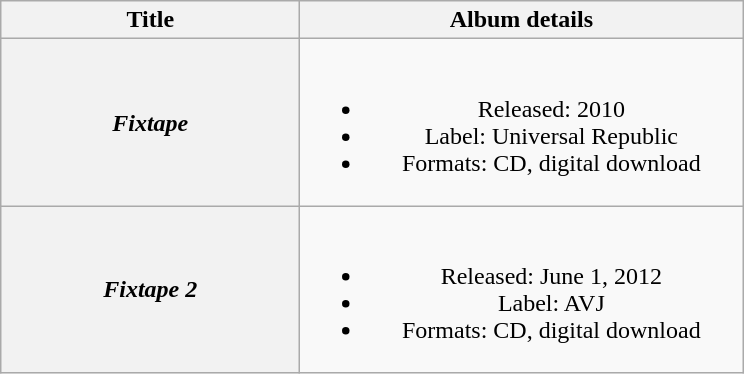<table class="wikitable plainrowheaders" style="text-align:center;">
<tr>
<th scope="col" style="width:12em;">Title</th>
<th scope="col" style="width:18em;">Album details</th>
</tr>
<tr>
<th scope="row"><em>Fixtape</em></th>
<td><br><ul><li>Released: 2010</li><li>Label: Universal Republic</li><li>Formats: CD, digital download</li></ul></td>
</tr>
<tr>
<th scope="row"><em>Fixtape 2</em></th>
<td><br><ul><li>Released: June 1, 2012</li><li>Label: AVJ</li><li>Formats: CD, digital download</li></ul></td>
</tr>
</table>
